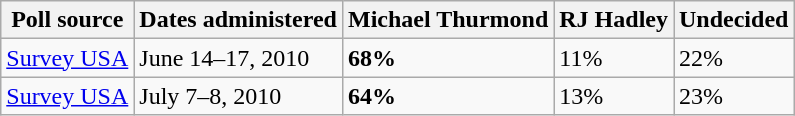<table class="wikitable">
<tr valign=bottom>
<th>Poll source</th>
<th>Dates administered</th>
<th>Michael Thurmond</th>
<th>RJ Hadley</th>
<th>Undecided</th>
</tr>
<tr>
<td><a href='#'>Survey USA</a></td>
<td>June 14–17, 2010</td>
<td><strong>68%</strong></td>
<td>11%</td>
<td>22%</td>
</tr>
<tr>
<td><a href='#'>Survey USA</a></td>
<td>July 7–8, 2010</td>
<td><strong>64%</strong></td>
<td>13%</td>
<td>23%</td>
</tr>
</table>
